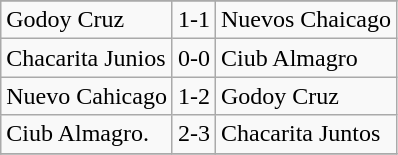<table class="wikitable">
<tr>
</tr>
<tr>
<td>Godoy Cruz</td>
<td>1-1</td>
<td>Nuevos Chaicago</td>
</tr>
<tr>
<td>Chacarita Junios</td>
<td>0-0</td>
<td>Ciub Almagro</td>
</tr>
<tr>
<td>Nuevo Cahicago</td>
<td>1-2</td>
<td>Godoy Cruz</td>
</tr>
<tr>
<td>Ciub Almagro.</td>
<td>2-3</td>
<td>Chacarita Juntos</td>
</tr>
<tr>
</tr>
</table>
